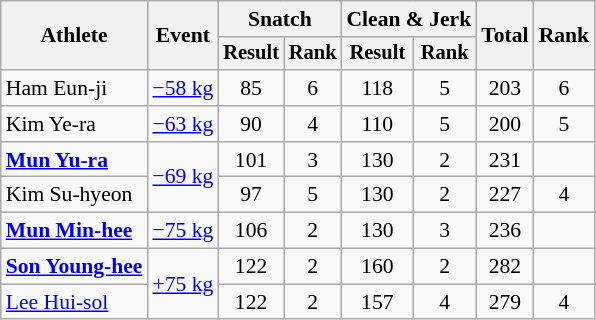<table class=wikitable style=font-size:90%;text-align:center>
<tr>
<th rowspan="2">Athlete</th>
<th rowspan="2">Event</th>
<th colspan="2">Snatch</th>
<th colspan="2">Clean & Jerk</th>
<th rowspan="2">Total</th>
<th rowspan="2">Rank</th>
</tr>
<tr style=font-size:95%>
<th>Result</th>
<th>Rank</th>
<th>Result</th>
<th>Rank</th>
</tr>
<tr>
<td align=left>Ham Eun-ji</td>
<td align=left><a href='#'>−58 kg</a></td>
<td>85</td>
<td>6</td>
<td>118</td>
<td>5</td>
<td>203</td>
<td>6</td>
</tr>
<tr>
<td align=left>Kim Ye-ra</td>
<td align=left><a href='#'>−63 kg</a></td>
<td>90</td>
<td>4</td>
<td>110</td>
<td>5</td>
<td>200</td>
<td>5</td>
</tr>
<tr>
<td align=left><strong><a href='#'>Mun Yu-ra</a></strong></td>
<td align=left rowspan=2><a href='#'>−69 kg</a></td>
<td>101</td>
<td>3</td>
<td>130</td>
<td>2</td>
<td>231</td>
<td></td>
</tr>
<tr>
<td align=left>Kim Su-hyeon</td>
<td>97</td>
<td>5</td>
<td>130</td>
<td>2</td>
<td>227</td>
<td>4</td>
</tr>
<tr>
<td align=left><strong><a href='#'>Mun Min-hee</a></strong></td>
<td align=left><a href='#'>−75 kg</a></td>
<td>106</td>
<td>2</td>
<td>130</td>
<td>3</td>
<td>236</td>
<td></td>
</tr>
<tr>
<td align=left><strong><a href='#'>Son Young-hee</a></strong></td>
<td align=left rowspan=2><a href='#'>+75 kg</a></td>
<td>122</td>
<td>2</td>
<td>160</td>
<td>2</td>
<td>282</td>
<td></td>
</tr>
<tr>
<td align=left><a href='#'>Lee Hui-sol</a></td>
<td>122</td>
<td>2</td>
<td>157</td>
<td>4</td>
<td>279</td>
<td>4</td>
</tr>
</table>
